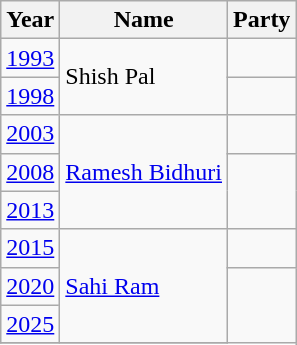<table class="wikitable">
<tr>
<th>Year</th>
<th>Name</th>
<th colspan=2>Party</th>
</tr>
<tr>
<td><a href='#'>1993</a></td>
<td rowspan="2">Shish Pal</td>
<td></td>
</tr>
<tr>
<td><a href='#'>1998</a></td>
<td></td>
</tr>
<tr>
<td><a href='#'>2003</a></td>
<td rowspan="3"><a href='#'>Ramesh Bidhuri</a></td>
<td></td>
</tr>
<tr>
<td><a href='#'>2008</a></td>
</tr>
<tr>
<td><a href='#'>2013</a></td>
</tr>
<tr>
<td><a href='#'>2015</a></td>
<td rowspan="3"><a href='#'>Sahi Ram</a></td>
<td></td>
</tr>
<tr>
<td><a href='#'>2020</a></td>
</tr>
<tr>
<td><a href='#'>2025</a></td>
</tr>
<tr>
</tr>
</table>
